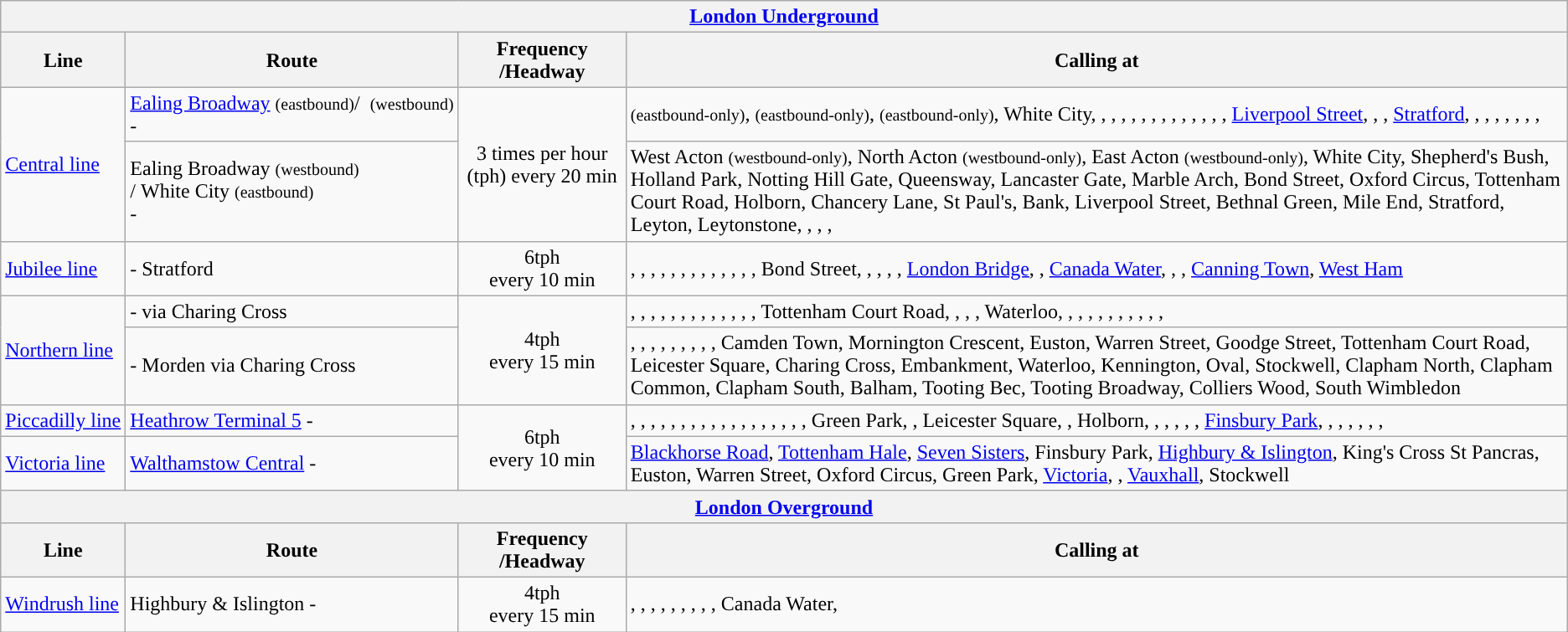<table class="wikitable">
<tr>
<th colspan="4"> <a href='#'>London Underground</a></th>
</tr>
<tr>
<th>Line</th>
<th>Route</th>
<th>Frequency<br>/Headway</th>
<th>Calling at</th>
</tr>
<tr>
<td rowspan="2" style="background:#"><a href='#'><span>Central line</span></a></td>
<td><a href='#'>Ealing Broadway</a> <small>(eastbound)</small>/  <small>(westbound)</small><br>- </td>
<td rowspan="2" align="center">3 times per hour (tph) every 20 min</td>
<td> <small>(eastbound-only)</small>,  <small>(eastbound-only)</small>,  <small>(eastbound-only)</small>, White City, , , , , , , , , , , , , , <a href='#'>Liverpool Street</a>, , , <a href='#'>Stratford</a>, , , , , , , , </td>
</tr>
<tr>
<td>Ealing Broadway <small>(westbound)</small><br>/ White City <small>(eastbound)</small><br>- </td>
<td>West Acton <small>(westbound-only)</small>, North Acton <small>(westbound-only)</small>, East Acton <small>(westbound-only)</small>, White City, Shepherd's Bush, Holland Park, Notting Hill Gate, Queensway, Lancaster Gate, Marble Arch, Bond Street, Oxford Circus, Tottenham Court Road, Holborn, Chancery Lane, St Paul's, Bank, Liverpool Street, Bethnal Green, Mile End, Stratford, Leyton, Leytonstone, , , , </td>
</tr>
<tr>
<td style="background:#"><a href='#'><span>Jubilee line</span></a></td>
<td> - Stratford</td>
<td align="center">6tph<br>every 10 min</td>
<td>, , , , , , , , , , , , , Bond Street, , , , , <a href='#'>London Bridge</a>, , <a href='#'>Canada Water</a>, , , <a href='#'>Canning Town</a>, <a href='#'>West Ham</a></td>
</tr>
<tr>
<td rowspan="2" style="background:#"><a href='#'><span>Northern line</span></a></td>
<td> -  via Charing Cross</td>
<td rowspan="2" align="center">4tph <br>every 15 min</td>
<td>, , , , , , , , , , , , , Tottenham Court Road, , , , Waterloo, , , , , , , , , , , </td>
</tr>
<tr>
<td> - Morden via Charing Cross</td>
<td>, , , , , , , , , Camden Town, Mornington Crescent, Euston, Warren Street, Goodge Street, Tottenham Court Road, Leicester Square, Charing Cross, Embankment, Waterloo, Kennington, Oval, Stockwell, Clapham North, Clapham Common, Clapham South, Balham, Tooting Bec, Tooting Broadway, Colliers Wood, South Wimbledon</td>
</tr>
<tr>
<td style="background:#"><a href='#'><span>Piccadilly line</span></a></td>
<td><a href='#'>Heathrow Terminal 5</a> - </td>
<td rowspan="2" align="center">6tph <br>every 10 min</td>
<td>, , , , , , , , , , , , , , , , , , Green Park, , Leicester Square, , Holborn, , , , , , <a href='#'>Finsbury Park</a>, , , , , , , </td>
</tr>
<tr>
<td style="background:#"><a href='#'><span>Victoria line</span></a></td>
<td><a href='#'>Walthamstow Central</a> - </td>
<td><a href='#'>Blackhorse Road</a>, <a href='#'>Tottenham Hale</a>, <a href='#'>Seven Sisters</a>, Finsbury Park, <a href='#'>Highbury & Islington</a>, King's Cross St Pancras, Euston, Warren Street, Oxford Circus, Green Park, <a href='#'>Victoria</a>, , <a href='#'>Vauxhall</a>, Stockwell</td>
</tr>
<tr>
<th colspan="4"> <a href='#'>London Overground</a></th>
</tr>
<tr>
<th>Line</th>
<th>Route</th>
<th>Frequency<br>/Headway</th>
<th>Calling at</th>
</tr>
<tr>
<td style="background:#"><a href='#'><span>Windrush line</span></a></td>
<td>Highbury & Islington - </td>
<td align="center">4tph<br>every 15 min</td>
<td>, , , , , , , , , Canada Water, </td>
</tr>
</table>
